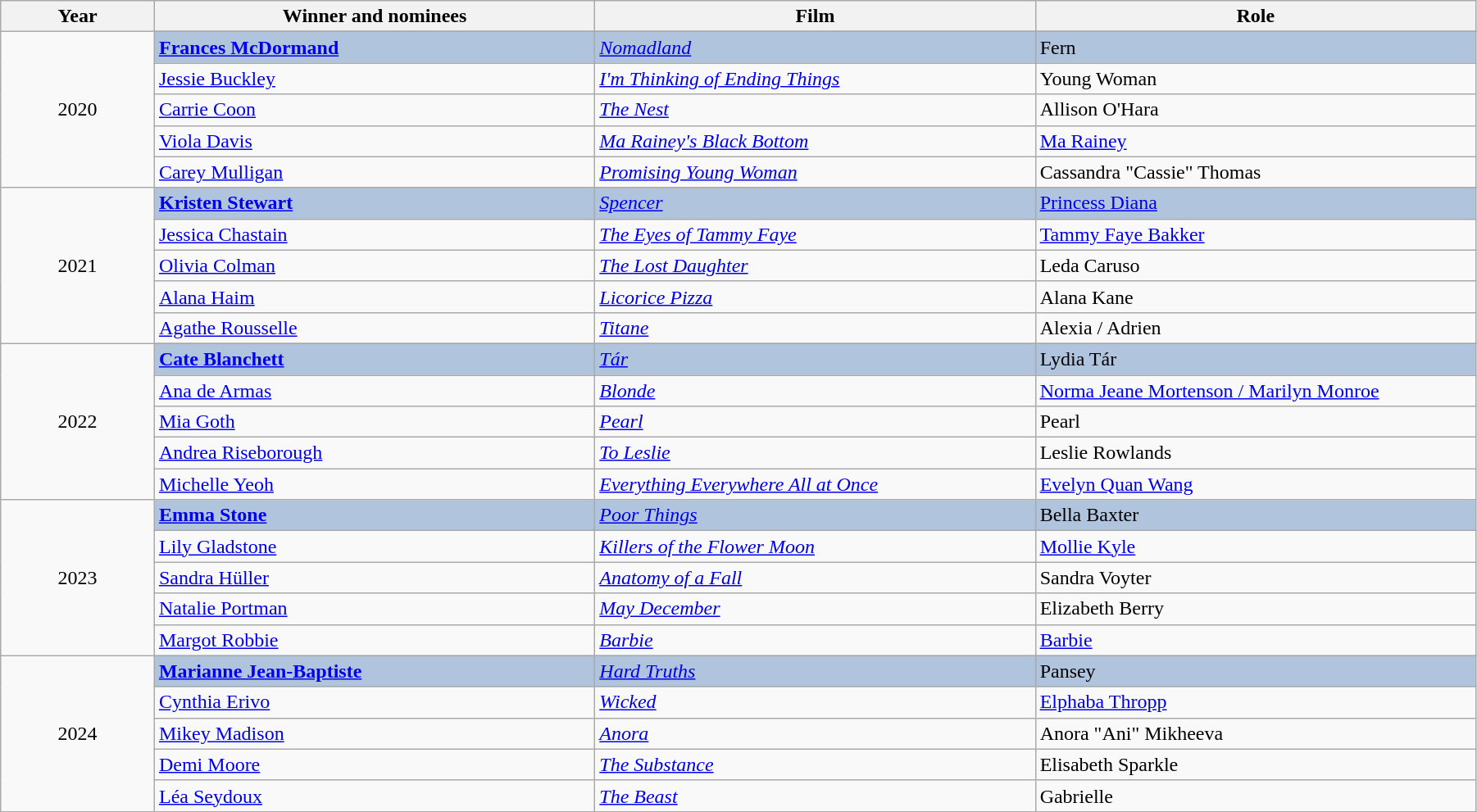<table class="wikitable" width="95%" cellpadding="5">
<tr>
<th width="100"><strong>Year</strong></th>
<th width="300"><strong>Winner and nominees</strong></th>
<th width="300"><strong>Film</strong></th>
<th width="300"><strong>Role</strong></th>
</tr>
<tr>
<td rowspan="6" style="text-align:center;">2020</td>
</tr>
<tr>
<td style="background:#B0C4DE;"><strong><a href='#'>Frances McDormand</a></strong></td>
<td style="background:#B0C4DE;"><em><a href='#'>Nomadland</a></em></td>
<td style="background:#B0C4DE;">Fern</td>
</tr>
<tr>
<td><a href='#'>Jessie Buckley</a></td>
<td><em><a href='#'>I'm Thinking of Ending Things</a></em></td>
<td>Young Woman</td>
</tr>
<tr>
<td><a href='#'>Carrie Coon</a></td>
<td><em><a href='#'>The Nest</a></em></td>
<td>Allison O'Hara</td>
</tr>
<tr>
<td><a href='#'>Viola Davis</a></td>
<td><em><a href='#'>Ma Rainey's Black Bottom</a></em></td>
<td><a href='#'>Ma Rainey</a></td>
</tr>
<tr>
<td><a href='#'>Carey Mulligan</a></td>
<td><em><a href='#'>Promising Young Woman</a></em></td>
<td>Cassandra "Cassie" Thomas</td>
</tr>
<tr>
<td rowspan="6" style="text-align:center;">2021</td>
</tr>
<tr>
<td style="background:#B0C4DE;"><strong><a href='#'>Kristen Stewart</a></strong></td>
<td style="background:#B0C4DE;"><em><a href='#'>Spencer</a></em></td>
<td style="background:#B0C4DE;"><a href='#'>Princess Diana</a></td>
</tr>
<tr>
<td><a href='#'>Jessica Chastain</a></td>
<td><em><a href='#'>The Eyes of Tammy Faye</a></em></td>
<td><a href='#'>Tammy Faye Bakker</a></td>
</tr>
<tr>
<td><a href='#'>Olivia Colman</a></td>
<td><em><a href='#'>The Lost Daughter</a></em></td>
<td>Leda Caruso</td>
</tr>
<tr>
<td><a href='#'>Alana Haim</a></td>
<td><em><a href='#'>Licorice Pizza</a></em></td>
<td>Alana Kane</td>
</tr>
<tr>
<td><a href='#'>Agathe Rousselle</a></td>
<td><em><a href='#'>Titane</a></em></td>
<td>Alexia / Adrien</td>
</tr>
<tr>
<td rowspan="6" style="text-align:center;">2022</td>
</tr>
<tr>
<td style="background:#B0C4DE;"><strong><a href='#'>Cate Blanchett</a></strong></td>
<td style="background:#B0C4DE;"><em><a href='#'>Tár</a></em></td>
<td style="background:#B0C4DE;">Lydia Tár</td>
</tr>
<tr>
<td><a href='#'>Ana de Armas</a></td>
<td><em><a href='#'>Blonde</a></em></td>
<td><a href='#'>Norma Jeane Mortenson / Marilyn Monroe</a></td>
</tr>
<tr>
<td><a href='#'>Mia Goth</a></td>
<td><em><a href='#'>Pearl</a></em></td>
<td>Pearl</td>
</tr>
<tr>
<td><a href='#'>Andrea Riseborough</a></td>
<td><em><a href='#'>To Leslie</a></em></td>
<td>Leslie Rowlands</td>
</tr>
<tr>
<td><a href='#'>Michelle Yeoh</a></td>
<td><em><a href='#'>Everything Everywhere All at Once</a></em></td>
<td><a href='#'>Evelyn Quan Wang</a></td>
</tr>
<tr>
<td rowspan="5" style="text-align:center;">2023</td>
<td style="background:#B0C4DE;"><strong><a href='#'>Emma Stone</a></strong></td>
<td style="background:#B0C4DE;"><em><a href='#'>Poor Things</a></em></td>
<td style="background:#B0C4DE;">Bella Baxter</td>
</tr>
<tr>
<td><a href='#'>Lily Gladstone</a></td>
<td><em><a href='#'>Killers of the Flower Moon</a></em></td>
<td><a href='#'>Mollie Kyle</a></td>
</tr>
<tr>
<td><a href='#'>Sandra Hüller</a></td>
<td><em><a href='#'>Anatomy of a Fall</a></em></td>
<td>Sandra Voyter</td>
</tr>
<tr>
<td><a href='#'>Natalie Portman</a></td>
<td><em><a href='#'>May December</a></em></td>
<td>Elizabeth Berry</td>
</tr>
<tr>
<td><a href='#'>Margot Robbie</a></td>
<td><em><a href='#'>Barbie</a></em></td>
<td><a href='#'>Barbie</a></td>
</tr>
<tr>
<td rowspan="5" style="text-align:center;">2024</td>
<td style="background:#B0C4DE;"><strong><a href='#'>Marianne Jean-Baptiste</a></strong></td>
<td style="background:#B0C4DE;"><em><a href='#'>Hard Truths</a></em></td>
<td style="background:#B0C4DE;">Pansey</td>
</tr>
<tr>
<td><a href='#'>Cynthia Erivo</a></td>
<td><em><a href='#'>Wicked</a></em></td>
<td><a href='#'>Elphaba Thropp</a></td>
</tr>
<tr>
<td><a href='#'>Mikey Madison</a></td>
<td><em><a href='#'>Anora</a></em></td>
<td>Anora "Ani" Mikheeva</td>
</tr>
<tr>
<td><a href='#'>Demi Moore</a></td>
<td><em><a href='#'>The Substance</a></em></td>
<td>Elisabeth Sparkle</td>
</tr>
<tr>
<td><a href='#'>Léa Seydoux</a></td>
<td><em><a href='#'>The Beast</a></em></td>
<td>Gabrielle</td>
</tr>
</table>
